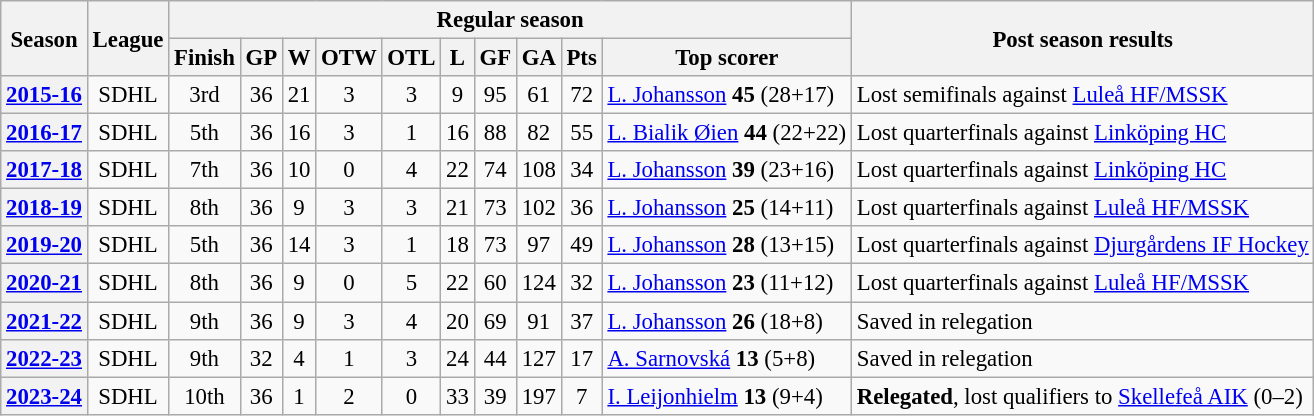<table class="wikitable" style="text-align: center; font-size: 95%">
<tr>
<th rowspan="2">Season</th>
<th rowspan="2">League</th>
<th colspan="10">Regular season</th>
<th rowspan="2">Post season results</th>
</tr>
<tr>
<th>Finish</th>
<th>GP</th>
<th>W</th>
<th>OTW</th>
<th>OTL</th>
<th>L</th>
<th>GF</th>
<th>GA</th>
<th>Pts</th>
<th>Top scorer</th>
</tr>
<tr>
<th><a href='#'>2015-16</a></th>
<td>SDHL</td>
<td>3rd</td>
<td>36</td>
<td>21</td>
<td>3</td>
<td>3</td>
<td>9</td>
<td>95</td>
<td>61</td>
<td>72</td>
<td align="left"> <a href='#'>L. Johansson</a> <strong>45</strong> (28+17)</td>
<td align="left">Lost semifinals against <a href='#'>Luleå HF/MSSK</a></td>
</tr>
<tr>
<th><a href='#'>2016-17</a></th>
<td>SDHL</td>
<td>5th</td>
<td>36</td>
<td>16</td>
<td>3</td>
<td>1</td>
<td>16</td>
<td>88</td>
<td>82</td>
<td>55</td>
<td align="left"> <a href='#'>L. Bialik Øien</a>  <strong>44</strong> (22+22)</td>
<td align="left">Lost quarterfinals against <a href='#'>Linköping HC</a></td>
</tr>
<tr>
<th><a href='#'>2017-18</a></th>
<td>SDHL</td>
<td>7th</td>
<td>36</td>
<td>10</td>
<td>0</td>
<td>4</td>
<td>22</td>
<td>74</td>
<td>108</td>
<td>34</td>
<td align="left"> <a href='#'>L. Johansson</a> <strong>39</strong> (23+16)</td>
<td align="left">Lost quarterfinals against <a href='#'>Linköping HC</a></td>
</tr>
<tr>
<th><a href='#'>2018-19</a></th>
<td>SDHL</td>
<td>8th</td>
<td>36</td>
<td>9</td>
<td>3</td>
<td>3</td>
<td>21</td>
<td>73</td>
<td>102</td>
<td>36</td>
<td align="left"> <a href='#'>L. Johansson</a> <strong>25</strong> (14+11)</td>
<td align="left">Lost quarterfinals against <a href='#'>Luleå HF/MSSK</a></td>
</tr>
<tr>
<th><a href='#'>2019-20</a></th>
<td>SDHL</td>
<td>5th</td>
<td>36</td>
<td>14</td>
<td>3</td>
<td>1</td>
<td>18</td>
<td>73</td>
<td>97</td>
<td>49</td>
<td align="left"> <a href='#'>L. Johansson</a> <strong>28</strong> (13+15)</td>
<td align="left">Lost quarterfinals against <a href='#'>Djurgårdens IF Hockey</a></td>
</tr>
<tr>
<th><a href='#'>2020-21</a></th>
<td>SDHL</td>
<td>8th</td>
<td>36</td>
<td>9</td>
<td>0</td>
<td>5</td>
<td>22</td>
<td>60</td>
<td>124</td>
<td>32</td>
<td align="left"> <a href='#'>L. Johansson</a> <strong>23</strong> (11+12)</td>
<td align="left">Lost quarterfinals against <a href='#'>Luleå HF/MSSK</a></td>
</tr>
<tr>
<th><a href='#'>2021-22</a></th>
<td>SDHL</td>
<td>9th</td>
<td>36</td>
<td>9</td>
<td>3</td>
<td>4</td>
<td>20</td>
<td>69</td>
<td>91</td>
<td>37</td>
<td align="left"> <a href='#'>L. Johansson</a> <strong>26</strong> (18+8)</td>
<td align="left">Saved in relegation</td>
</tr>
<tr>
<th><a href='#'>2022-23</a></th>
<td>SDHL</td>
<td>9th</td>
<td>32</td>
<td>4</td>
<td>1</td>
<td>3</td>
<td>24</td>
<td>44</td>
<td>127</td>
<td>17</td>
<td align="left"> <a href='#'>A. Sarnovská</a> <strong>13</strong> (5+8)</td>
<td align="left">Saved in relegation</td>
</tr>
<tr>
<th><a href='#'>2023-24</a></th>
<td>SDHL</td>
<td>10th</td>
<td>36</td>
<td>1</td>
<td>2</td>
<td>0</td>
<td>33</td>
<td>39</td>
<td>197</td>
<td>7</td>
<td align="left"> <a href='#'>I. Leijonhielm</a> <strong>13</strong> (9+4)</td>
<td align="left"><strong>Relegated</strong>, lost qualifiers to <a href='#'>Skellefeå AIK</a> (0–2)</td>
</tr>
</table>
